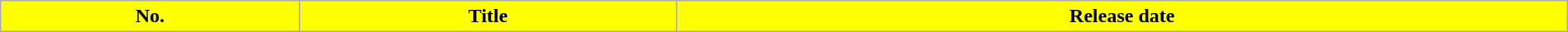<table class="wikitable plainrowheaders" style="width:100%;">
<tr>
<th style="background: #FF0">No.</th>
<th style="background: #FF0">Title</th>
<th style="background: #FF0">Release date<br>






</th>
</tr>
</table>
